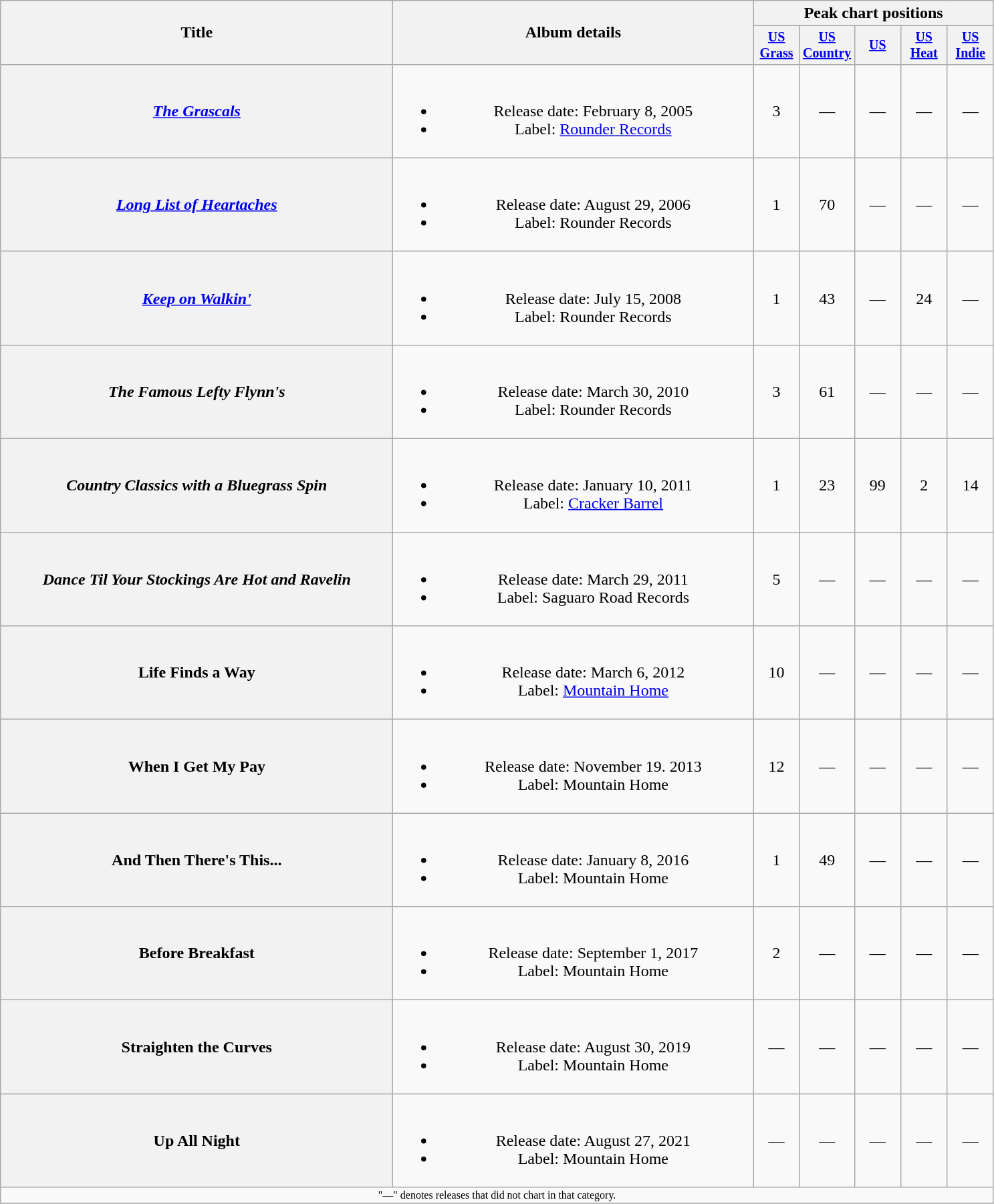<table class="wikitable plainrowheaders" style="text-align:center;">
<tr>
<th rowspan="2" style="width:24em;">Title</th>
<th rowspan="2" style="width:22em;">Album details</th>
<th colspan="5">Peak chart positions</th>
</tr>
<tr style="font-size:smaller;">
<th width="40"><a href='#'>US Grass</a></th>
<th width="40"><a href='#'>US Country</a></th>
<th width="40"><a href='#'>US</a></th>
<th width="40"><a href='#'>US Heat</a></th>
<th width="40"><a href='#'>US Indie</a></th>
</tr>
<tr>
<th scope="row"><em><a href='#'>The Grascals</a></em></th>
<td><br><ul><li>Release date: February 8, 2005</li><li>Label: <a href='#'>Rounder Records</a></li></ul></td>
<td>3</td>
<td>—</td>
<td>—</td>
<td>—</td>
<td>—</td>
</tr>
<tr>
<th scope="row"><em><a href='#'>Long List of Heartaches</a></em></th>
<td><br><ul><li>Release date: August 29, 2006</li><li>Label: Rounder Records</li></ul></td>
<td>1</td>
<td>70</td>
<td>—</td>
<td>—</td>
<td>—</td>
</tr>
<tr>
<th scope="row"><em><a href='#'>Keep on Walkin'</a></em></th>
<td><br><ul><li>Release date: July 15, 2008</li><li>Label: Rounder Records</li></ul></td>
<td>1</td>
<td>43</td>
<td>—</td>
<td>24</td>
<td>—</td>
</tr>
<tr>
<th scope="row"><em>The Famous Lefty Flynn's</em></th>
<td><br><ul><li>Release date: March 30, 2010</li><li>Label: Rounder Records</li></ul></td>
<td>3</td>
<td>61</td>
<td>—</td>
<td>—</td>
<td>—</td>
</tr>
<tr>
<th scope="row"><em>Country Classics with a Bluegrass Spin</em></th>
<td><br><ul><li>Release date: January 10, 2011</li><li>Label: <a href='#'>Cracker Barrel</a></li></ul></td>
<td>1</td>
<td>23</td>
<td>99</td>
<td>2</td>
<td>14</td>
</tr>
<tr>
<th scope="row"><em>Dance Til Your Stockings Are Hot and Ravelin<strong></th>
<td><br><ul><li>Release date: March 29, 2011</li><li>Label: Saguaro Road Records</li></ul></td>
<td>5</td>
<td>—</td>
<td>—</td>
<td>—</td>
<td>—</td>
</tr>
<tr>
<th scope="row"></em>Life Finds a Way<em></th>
<td><br><ul><li>Release date: March 6, 2012</li><li>Label: <a href='#'>Mountain Home</a></li></ul></td>
<td>10</td>
<td>—</td>
<td>—</td>
<td>—</td>
<td>—</td>
</tr>
<tr>
<th scope="row"></em>When I Get My Pay<em></th>
<td><br><ul><li>Release date: November 19. 2013</li><li>Label: Mountain Home</li></ul></td>
<td>12</td>
<td>—</td>
<td>—</td>
<td>—</td>
<td>—</td>
</tr>
<tr>
<th scope="row"></em>And Then There's This...<em></th>
<td><br><ul><li>Release date: January 8, 2016</li><li>Label: Mountain Home</li></ul></td>
<td>1</td>
<td>49</td>
<td>—</td>
<td>—</td>
<td>—</td>
</tr>
<tr>
<th scope="row"></em>Before Breakfast<em></th>
<td><br><ul><li>Release date: September 1, 2017</li><li>Label: Mountain Home</li></ul></td>
<td>2</td>
<td>—</td>
<td>—</td>
<td>—</td>
<td>—</td>
</tr>
<tr>
<th scope="row"></em>Straighten the Curves<em></th>
<td><br><ul><li>Release date: August 30, 2019</li><li>Label: Mountain Home</li></ul></td>
<td>—</td>
<td>—</td>
<td>—</td>
<td>—</td>
<td>—</td>
</tr>
<tr>
<th scope="row"></em>Up All Night<em></th>
<td><br><ul><li>Release date: August 27, 2021</li><li>Label: Mountain Home</li></ul></td>
<td>—</td>
<td>—</td>
<td>—</td>
<td>—</td>
<td>—</td>
</tr>
<tr>
<td colspan="7" style="font-size:8pt">"—" denotes releases that did not chart in that category.</td>
</tr>
<tr>
</tr>
</table>
